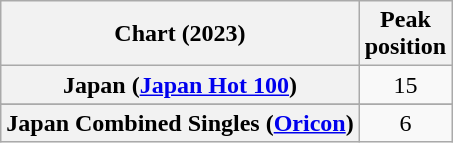<table class="wikitable sortable plainrowheaders" style="text-align:center">
<tr>
<th scope="col">Chart (2023)</th>
<th scope="col">Peak<br>position</th>
</tr>
<tr>
<th scope="row">Japan (<a href='#'>Japan Hot 100</a>)</th>
<td>15</td>
</tr>
<tr>
</tr>
<tr>
<th scope="row">Japan Combined Singles (<a href='#'>Oricon</a>)</th>
<td>6</td>
</tr>
</table>
